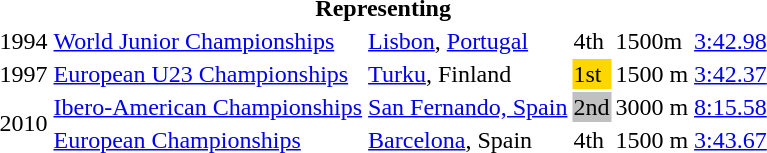<table>
<tr>
<th colspan="6">Representing </th>
</tr>
<tr>
<td>1994</td>
<td><a href='#'>World Junior Championships</a></td>
<td><a href='#'>Lisbon</a>, <a href='#'>Portugal</a></td>
<td>4th</td>
<td>1500m</td>
<td><a href='#'>3:42.98</a></td>
</tr>
<tr>
<td>1997</td>
<td><a href='#'>European U23 Championships</a></td>
<td><a href='#'>Turku</a>, Finland</td>
<td bgcolor="gold">1st</td>
<td>1500 m</td>
<td><a href='#'>3:42.37</a></td>
</tr>
<tr>
<td rowspan=2>2010</td>
<td><a href='#'>Ibero-American Championships</a></td>
<td><a href='#'>San Fernando, Spain</a></td>
<td bgcolor="silver">2nd</td>
<td>3000 m</td>
<td><a href='#'>8:15.58</a></td>
</tr>
<tr>
<td><a href='#'>European Championships</a></td>
<td><a href='#'>Barcelona</a>, Spain</td>
<td>4th</td>
<td>1500 m</td>
<td><a href='#'>3:43.67</a></td>
</tr>
</table>
